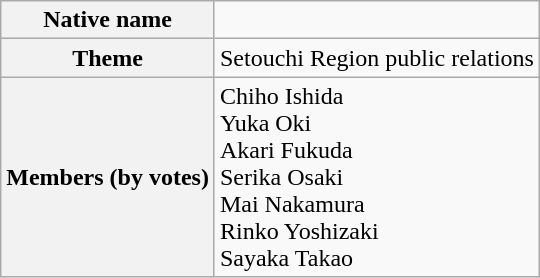<table class="wikitable">
<tr>
<th>Native name</th>
<td></td>
</tr>
<tr>
<th>Theme</th>
<td>Setouchi Region public relations</td>
</tr>
<tr>
<th>Members (by votes)</th>
<td>Chiho Ishida<br>Yuka Oki<br>Akari Fukuda<br>Serika Osaki<br>Mai Nakamura<br>Rinko Yoshizaki<br>Sayaka Takao</td>
</tr>
</table>
